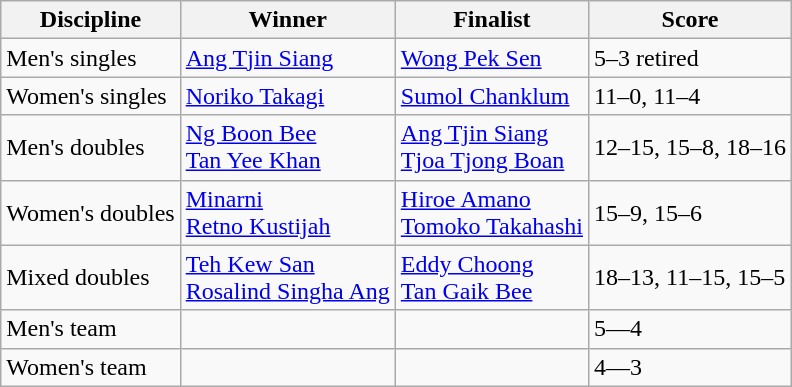<table class=wikitable>
<tr>
<th>Discipline</th>
<th>Winner</th>
<th>Finalist</th>
<th>Score</th>
</tr>
<tr>
<td>Men's singles</td>
<td> <a href='#'>Ang Tjin Siang</a></td>
<td> <a href='#'>Wong Pek Sen</a></td>
<td>5–3 retired</td>
</tr>
<tr>
<td>Women's singles</td>
<td> <a href='#'>Noriko Takagi</a></td>
<td> <a href='#'>Sumol Chanklum</a></td>
<td>11–0, 11–4</td>
</tr>
<tr>
<td>Men's doubles</td>
<td> <a href='#'>Ng Boon Bee</a><br> <a href='#'>Tan Yee Khan</a></td>
<td> <a href='#'>Ang Tjin Siang</a><br> <a href='#'>Tjoa Tjong Boan</a></td>
<td>12–15, 15–8, 18–16</td>
</tr>
<tr>
<td>Women's doubles</td>
<td> <a href='#'>Minarni</a><br> <a href='#'>Retno Kustijah</a></td>
<td> <a href='#'>Hiroe Amano</a><br> <a href='#'>Tomoko Takahashi</a></td>
<td>15–9, 15–6</td>
</tr>
<tr>
<td>Mixed doubles</td>
<td> <a href='#'>Teh Kew San</a><br> <a href='#'>Rosalind Singha Ang</a></td>
<td> <a href='#'>Eddy Choong</a><br> <a href='#'>Tan Gaik Bee</a></td>
<td>18–13, 11–15, 15–5</td>
</tr>
<tr>
<td>Men's team</td>
<td></td>
<td></td>
<td>5—4</td>
</tr>
<tr>
<td>Women's team</td>
<td></td>
<td></td>
<td>4—3</td>
</tr>
</table>
